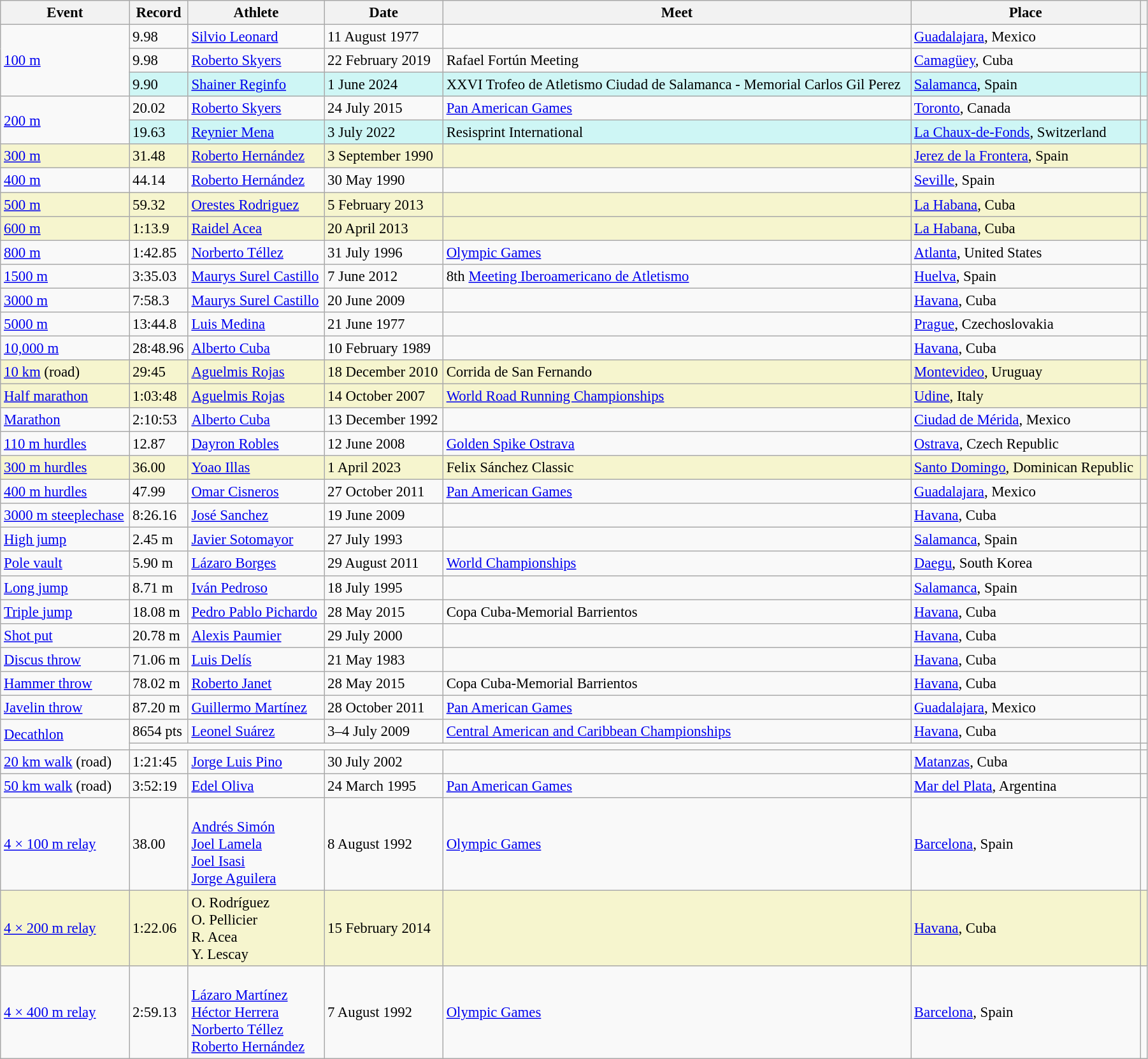<table class="wikitable" style="font-size:95%; width: 95%;">
<tr>
<th>Event</th>
<th>Record</th>
<th>Athlete</th>
<th>Date</th>
<th>Meet</th>
<th>Place</th>
<th></th>
</tr>
<tr>
<td rowspan=3><a href='#'>100 m</a></td>
<td>9.98 </td>
<td><a href='#'>Silvio Leonard</a></td>
<td>11 August 1977</td>
<td></td>
<td><a href='#'>Guadalajara</a>, Mexico</td>
<td></td>
</tr>
<tr>
<td>9.98 </td>
<td><a href='#'>Roberto Skyers</a></td>
<td>22 February 2019</td>
<td>Rafael Fortún Meeting</td>
<td><a href='#'>Camagüey</a>, Cuba</td>
<td></td>
</tr>
<tr bgcolor=#CEF6F5>
<td>9.90 </td>
<td><a href='#'>Shainer Reginfo</a></td>
<td>1 June 2024</td>
<td>XXVI Trofeo de Atletismo Ciudad de Salamanca - Memorial Carlos Gil Perez</td>
<td><a href='#'>Salamanca</a>, Spain</td>
<td></td>
</tr>
<tr>
<td rowspan=2><a href='#'>200 m</a></td>
<td>20.02 </td>
<td><a href='#'>Roberto Skyers</a></td>
<td>24 July 2015</td>
<td><a href='#'>Pan American Games</a></td>
<td><a href='#'>Toronto</a>, Canada</td>
<td></td>
</tr>
<tr bgcolor=#CEF6F5>
<td>19.63 </td>
<td><a href='#'>Reynier Mena</a></td>
<td>3 July 2022</td>
<td>Resisprint International</td>
<td><a href='#'>La Chaux-de-Fonds</a>, Switzerland</td>
<td></td>
</tr>
<tr style="background:#f6F5CE;">
<td><a href='#'>300 m</a></td>
<td>31.48</td>
<td><a href='#'>Roberto Hernández</a></td>
<td>3 September 1990</td>
<td></td>
<td><a href='#'>Jerez de la Frontera</a>, Spain</td>
<td></td>
</tr>
<tr>
<td><a href='#'>400 m</a></td>
<td>44.14</td>
<td><a href='#'>Roberto Hernández</a></td>
<td>30 May 1990</td>
<td></td>
<td><a href='#'>Seville</a>, Spain</td>
<td></td>
</tr>
<tr style="background:#f6F5CE;">
<td><a href='#'>500 m</a></td>
<td>59.32</td>
<td><a href='#'>Orestes Rodriguez</a></td>
<td>5 February 2013</td>
<td></td>
<td><a href='#'>La Habana</a>, Cuba</td>
<td></td>
</tr>
<tr style="background:#f6F5CE;">
<td><a href='#'>600 m</a></td>
<td>1:13.9 </td>
<td><a href='#'>Raidel Acea</a></td>
<td>20 April 2013</td>
<td></td>
<td><a href='#'>La Habana</a>, Cuba</td>
<td></td>
</tr>
<tr>
<td><a href='#'>800 m</a></td>
<td>1:42.85</td>
<td><a href='#'>Norberto Téllez</a></td>
<td>31 July 1996</td>
<td><a href='#'>Olympic Games</a></td>
<td><a href='#'>Atlanta</a>, United States</td>
<td></td>
</tr>
<tr>
<td><a href='#'>1500 m</a></td>
<td>3:35.03</td>
<td><a href='#'>Maurys Surel Castillo</a></td>
<td>7 June 2012</td>
<td>8th <a href='#'>Meeting Iberoamericano de Atletismo</a></td>
<td><a href='#'>Huelva</a>, Spain</td>
<td></td>
</tr>
<tr>
<td><a href='#'>3000 m</a></td>
<td>7:58.3</td>
<td><a href='#'>Maurys Surel Castillo</a></td>
<td>20 June 2009</td>
<td></td>
<td><a href='#'>Havana</a>, Cuba</td>
<td></td>
</tr>
<tr>
<td><a href='#'>5000 m</a></td>
<td>13:44.8 </td>
<td><a href='#'>Luis Medina</a></td>
<td>21 June 1977</td>
<td></td>
<td><a href='#'>Prague</a>, Czechoslovakia</td>
<td></td>
</tr>
<tr>
<td><a href='#'>10,000 m</a></td>
<td>28:48.96</td>
<td><a href='#'>Alberto Cuba</a></td>
<td>10 February 1989</td>
<td></td>
<td><a href='#'>Havana</a>, Cuba</td>
<td></td>
</tr>
<tr style="background:#f6F5CE;">
<td><a href='#'>10 km</a> (road)</td>
<td>29:45</td>
<td><a href='#'>Aguelmis Rojas</a></td>
<td>18 December 2010</td>
<td>Corrida de San Fernando</td>
<td><a href='#'>Montevideo</a>, Uruguay</td>
<td></td>
</tr>
<tr style="background:#f6F5CE;">
<td><a href='#'>Half marathon</a></td>
<td>1:03:48</td>
<td><a href='#'>Aguelmis Rojas</a></td>
<td>14 October 2007</td>
<td><a href='#'>World Road Running Championships</a></td>
<td><a href='#'>Udine</a>, Italy</td>
<td></td>
</tr>
<tr>
<td><a href='#'>Marathon</a></td>
<td>2:10:53</td>
<td><a href='#'>Alberto Cuba</a></td>
<td>13 December 1992</td>
<td></td>
<td><a href='#'>Ciudad de Mérida</a>, Mexico</td>
<td></td>
</tr>
<tr>
<td><a href='#'>110 m hurdles</a></td>
<td>12.87 </td>
<td><a href='#'>Dayron Robles</a></td>
<td>12 June 2008</td>
<td><a href='#'>Golden Spike Ostrava</a></td>
<td><a href='#'>Ostrava</a>, Czech Republic</td>
<td></td>
</tr>
<tr style="background:#f6F5CE;">
<td><a href='#'>300 m hurdles</a></td>
<td>36.00</td>
<td><a href='#'>Yoao Illas</a></td>
<td>1 April 2023</td>
<td>Felix Sánchez Classic</td>
<td><a href='#'>Santo Domingo</a>, Dominican Republic</td>
<td></td>
</tr>
<tr>
<td><a href='#'>400 m hurdles</a></td>
<td>47.99 </td>
<td><a href='#'>Omar Cisneros</a></td>
<td>27 October 2011</td>
<td><a href='#'>Pan American Games</a></td>
<td><a href='#'>Guadalajara</a>, Mexico</td>
<td></td>
</tr>
<tr>
<td><a href='#'>3000 m steeplechase</a></td>
<td>8:26.16</td>
<td><a href='#'>José Sanchez</a></td>
<td>19 June 2009</td>
<td></td>
<td><a href='#'>Havana</a>, Cuba</td>
<td></td>
</tr>
<tr>
<td><a href='#'>High jump</a></td>
<td>2.45 m</td>
<td><a href='#'>Javier Sotomayor</a></td>
<td>27 July 1993</td>
<td></td>
<td><a href='#'>Salamanca</a>, Spain</td>
<td></td>
</tr>
<tr>
<td><a href='#'>Pole vault</a></td>
<td>5.90 m</td>
<td><a href='#'>Lázaro Borges</a></td>
<td>29 August 2011</td>
<td><a href='#'>World Championships</a></td>
<td><a href='#'>Daegu</a>, South Korea</td>
<td></td>
</tr>
<tr>
<td><a href='#'>Long jump</a></td>
<td>8.71 m </td>
<td><a href='#'>Iván Pedroso</a></td>
<td>18 July 1995</td>
<td></td>
<td><a href='#'>Salamanca</a>, Spain</td>
<td></td>
</tr>
<tr>
<td><a href='#'>Triple jump</a></td>
<td>18.08 m </td>
<td><a href='#'>Pedro Pablo Pichardo</a></td>
<td>28 May 2015</td>
<td>Copa Cuba-Memorial Barrientos</td>
<td><a href='#'>Havana</a>, Cuba</td>
<td></td>
</tr>
<tr>
<td><a href='#'>Shot put</a></td>
<td>20.78 m</td>
<td><a href='#'>Alexis Paumier</a></td>
<td>29 July 2000</td>
<td></td>
<td><a href='#'>Havana</a>, Cuba</td>
<td></td>
</tr>
<tr>
<td><a href='#'>Discus throw</a></td>
<td>71.06 m</td>
<td><a href='#'>Luis Delís</a></td>
<td>21 May 1983</td>
<td></td>
<td><a href='#'>Havana</a>, Cuba</td>
<td></td>
</tr>
<tr>
<td><a href='#'>Hammer throw</a></td>
<td>78.02 m</td>
<td><a href='#'>Roberto Janet</a></td>
<td>28 May 2015</td>
<td>Copa Cuba-Memorial Barrientos</td>
<td><a href='#'>Havana</a>, Cuba</td>
<td></td>
</tr>
<tr>
<td><a href='#'>Javelin throw</a></td>
<td>87.20 m </td>
<td><a href='#'>Guillermo Martínez</a></td>
<td>28 October 2011</td>
<td><a href='#'>Pan American Games</a></td>
<td><a href='#'>Guadalajara</a>, Mexico</td>
<td></td>
</tr>
<tr>
<td rowspan=2><a href='#'>Decathlon</a></td>
<td>8654 pts</td>
<td><a href='#'>Leonel Suárez</a></td>
<td>3–4 July 2009</td>
<td><a href='#'>Central American and Caribbean Championships</a></td>
<td><a href='#'>Havana</a>, Cuba</td>
<td></td>
</tr>
<tr>
<td colspan=5></td>
<td></td>
</tr>
<tr>
<td><a href='#'>20 km walk</a> (road)</td>
<td>1:21:45</td>
<td><a href='#'>Jorge Luis Pino</a></td>
<td>30 July 2002</td>
<td></td>
<td><a href='#'>Matanzas</a>, Cuba</td>
<td></td>
</tr>
<tr>
<td><a href='#'>50 km walk</a> (road)</td>
<td>3:52:19</td>
<td><a href='#'>Edel Oliva</a></td>
<td>24 March 1995</td>
<td><a href='#'>Pan American Games</a></td>
<td><a href='#'>Mar del Plata</a>, Argentina</td>
<td></td>
</tr>
<tr>
<td><a href='#'>4 × 100 m relay</a></td>
<td>38.00</td>
<td><br><a href='#'>Andrés Simón</a><br><a href='#'>Joel Lamela</a><br><a href='#'>Joel Isasi</a><br><a href='#'>Jorge Aguilera</a></td>
<td>8 August 1992</td>
<td><a href='#'>Olympic Games</a></td>
<td><a href='#'>Barcelona</a>, Spain</td>
<td></td>
</tr>
<tr style="background:#f6F5CE;">
<td><a href='#'>4 × 200 m relay</a></td>
<td>1:22.06</td>
<td>O. Rodríguez<br>O. Pellicier<br>R. Acea<br>Y. Lescay</td>
<td>15 February 2014</td>
<td></td>
<td><a href='#'>Havana</a>, Cuba</td>
<td></td>
</tr>
<tr>
<td><a href='#'>4 × 400 m relay</a></td>
<td>2:59.13</td>
<td><br><a href='#'>Lázaro Martínez</a><br><a href='#'>Héctor Herrera</a><br><a href='#'>Norberto Téllez</a><br><a href='#'>Roberto Hernández</a></td>
<td>7 August 1992</td>
<td><a href='#'>Olympic Games</a></td>
<td><a href='#'>Barcelona</a>, Spain</td>
<td></td>
</tr>
</table>
